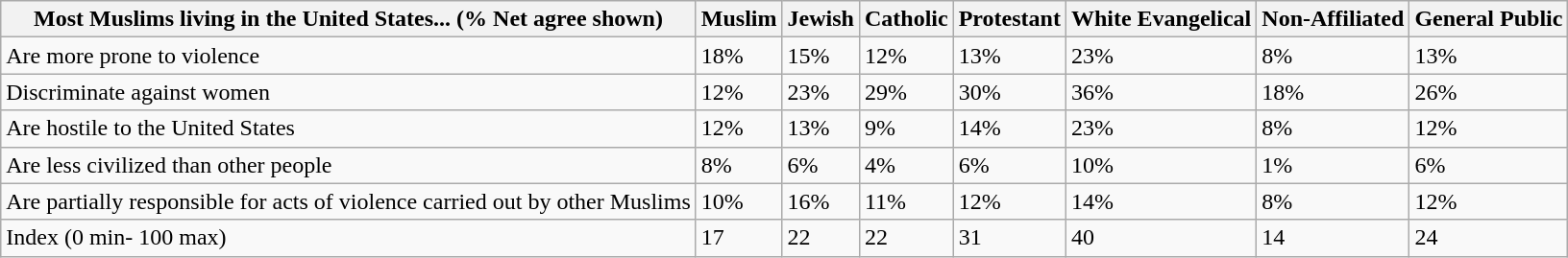<table class="wikitable">
<tr>
<th>Most Muslims living in the United States... (% Net agree shown)</th>
<th>Muslim</th>
<th>Jewish</th>
<th>Catholic</th>
<th>Protestant</th>
<th>White Evangelical</th>
<th>Non-Affiliated</th>
<th>General Public</th>
</tr>
<tr>
<td>Are more prone to violence</td>
<td>18%</td>
<td>15%</td>
<td>12%</td>
<td>13%</td>
<td>23%</td>
<td>8%</td>
<td>13%</td>
</tr>
<tr>
<td>Discriminate against women</td>
<td>12%</td>
<td>23%</td>
<td>29%</td>
<td>30%</td>
<td>36%</td>
<td>18%</td>
<td>26%</td>
</tr>
<tr>
<td>Are hostile to the United States</td>
<td>12%</td>
<td>13%</td>
<td>9%</td>
<td>14%</td>
<td>23%</td>
<td>8%</td>
<td>12%</td>
</tr>
<tr>
<td>Are less civilized than other people</td>
<td>8%</td>
<td>6%</td>
<td>4%</td>
<td>6%</td>
<td>10%</td>
<td>1%</td>
<td>6%</td>
</tr>
<tr>
<td>Are partially responsible for acts of violence carried out by other Muslims</td>
<td>10%</td>
<td>16%</td>
<td>11%</td>
<td>12%</td>
<td>14%</td>
<td>8%</td>
<td>12%</td>
</tr>
<tr>
<td>Index (0 min- 100 max)</td>
<td>17</td>
<td>22</td>
<td>22</td>
<td>31</td>
<td>40</td>
<td>14</td>
<td>24</td>
</tr>
</table>
